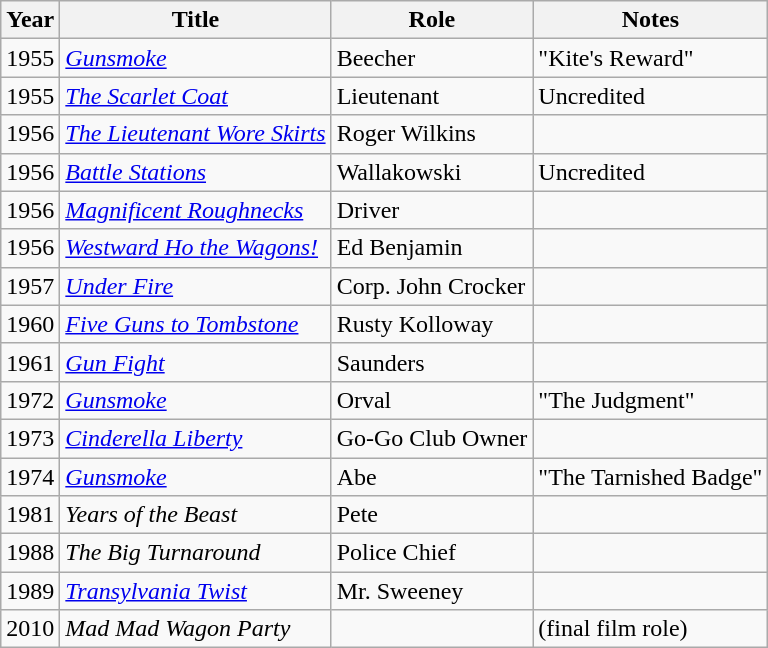<table class="wikitable sortable">
<tr>
<th>Year</th>
<th>Title</th>
<th>Role</th>
<th>Notes</th>
</tr>
<tr>
<td>1955</td>
<td><em><a href='#'>Gunsmoke</a></em></td>
<td>Beecher</td>
<td>"Kite's Reward"</td>
</tr>
<tr>
<td>1955</td>
<td><em><a href='#'>The Scarlet Coat</a></em></td>
<td>Lieutenant</td>
<td>Uncredited</td>
</tr>
<tr>
<td>1956</td>
<td><em><a href='#'>The Lieutenant Wore Skirts</a></em></td>
<td>Roger Wilkins</td>
<td></td>
</tr>
<tr>
<td>1956</td>
<td><em><a href='#'>Battle Stations</a></em></td>
<td>Wallakowski</td>
<td>Uncredited</td>
</tr>
<tr>
<td>1956</td>
<td><em><a href='#'>Magnificent Roughnecks</a></em></td>
<td>Driver</td>
<td></td>
</tr>
<tr>
<td>1956</td>
<td><em><a href='#'>Westward Ho the Wagons!</a></em></td>
<td>Ed Benjamin</td>
<td></td>
</tr>
<tr>
<td>1957</td>
<td><em><a href='#'>Under Fire</a></em></td>
<td>Corp. John Crocker</td>
<td></td>
</tr>
<tr>
<td>1960</td>
<td><em><a href='#'>Five Guns to Tombstone</a></em></td>
<td>Rusty Kolloway</td>
<td></td>
</tr>
<tr>
<td>1961</td>
<td><em><a href='#'>Gun Fight</a></em></td>
<td>Saunders</td>
<td></td>
</tr>
<tr>
<td>1972</td>
<td><em><a href='#'>Gunsmoke</a></em></td>
<td>Orval</td>
<td>"The Judgment"</td>
</tr>
<tr>
<td>1973</td>
<td><em><a href='#'>Cinderella Liberty</a></em></td>
<td>Go-Go Club Owner</td>
<td></td>
</tr>
<tr>
<td>1974</td>
<td><em><a href='#'>Gunsmoke</a></em></td>
<td>Abe</td>
<td>"The Tarnished Badge"</td>
</tr>
<tr>
<td>1981</td>
<td><em>Years of the Beast</em></td>
<td>Pete</td>
<td></td>
</tr>
<tr>
<td>1988</td>
<td><em>The Big Turnaround</em></td>
<td>Police Chief</td>
<td></td>
</tr>
<tr>
<td>1989</td>
<td><em><a href='#'>Transylvania Twist</a></em></td>
<td>Mr. Sweeney</td>
<td></td>
</tr>
<tr>
<td>2010</td>
<td><em>Mad Mad Wagon Party</em></td>
<td></td>
<td>(final film role)</td>
</tr>
</table>
